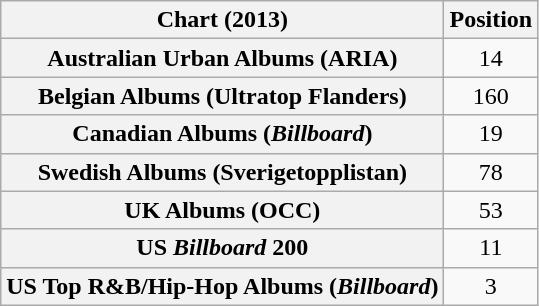<table class="wikitable sortable plainrowheaders" style="text-align:center">
<tr>
<th scope="col">Chart (2013)</th>
<th scope="col">Position</th>
</tr>
<tr>
<th scope="row">Australian Urban Albums (ARIA)</th>
<td>14</td>
</tr>
<tr>
<th scope="row">Belgian Albums (Ultratop Flanders)</th>
<td>160</td>
</tr>
<tr>
<th scope="row">Canadian Albums (<em>Billboard</em>)</th>
<td>19</td>
</tr>
<tr>
<th scope="row">Swedish Albums (Sverigetopplistan)</th>
<td>78</td>
</tr>
<tr>
<th scope="row">UK Albums (OCC)</th>
<td>53</td>
</tr>
<tr>
<th scope="row">US <em>Billboard</em> 200</th>
<td>11</td>
</tr>
<tr>
<th scope="row">US Top R&B/Hip-Hop Albums (<em>Billboard</em>)</th>
<td>3</td>
</tr>
</table>
